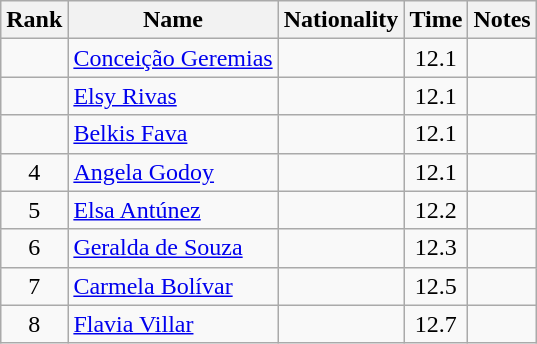<table class="wikitable sortable" style="text-align:center">
<tr>
<th>Rank</th>
<th>Name</th>
<th>Nationality</th>
<th>Time</th>
<th>Notes</th>
</tr>
<tr>
<td></td>
<td align=left><a href='#'>Conceição Geremias</a></td>
<td align=left></td>
<td>12.1</td>
<td></td>
</tr>
<tr>
<td></td>
<td align=left><a href='#'>Elsy Rivas</a></td>
<td align=left></td>
<td>12.1</td>
<td></td>
</tr>
<tr>
<td></td>
<td align=left><a href='#'>Belkis Fava</a></td>
<td align=left></td>
<td>12.1</td>
<td></td>
</tr>
<tr>
<td>4</td>
<td align=left><a href='#'>Angela Godoy</a></td>
<td align=left></td>
<td>12.1</td>
<td></td>
</tr>
<tr>
<td>5</td>
<td align=left><a href='#'>Elsa Antúnez</a></td>
<td align=left></td>
<td>12.2</td>
<td></td>
</tr>
<tr>
<td>6</td>
<td align=left><a href='#'>Geralda de Souza</a></td>
<td align=left></td>
<td>12.3</td>
<td></td>
</tr>
<tr>
<td>7</td>
<td align=left><a href='#'>Carmela Bolívar</a></td>
<td align=left></td>
<td>12.5</td>
<td></td>
</tr>
<tr>
<td>8</td>
<td align=left><a href='#'>Flavia Villar</a></td>
<td align=left></td>
<td>12.7</td>
<td></td>
</tr>
</table>
